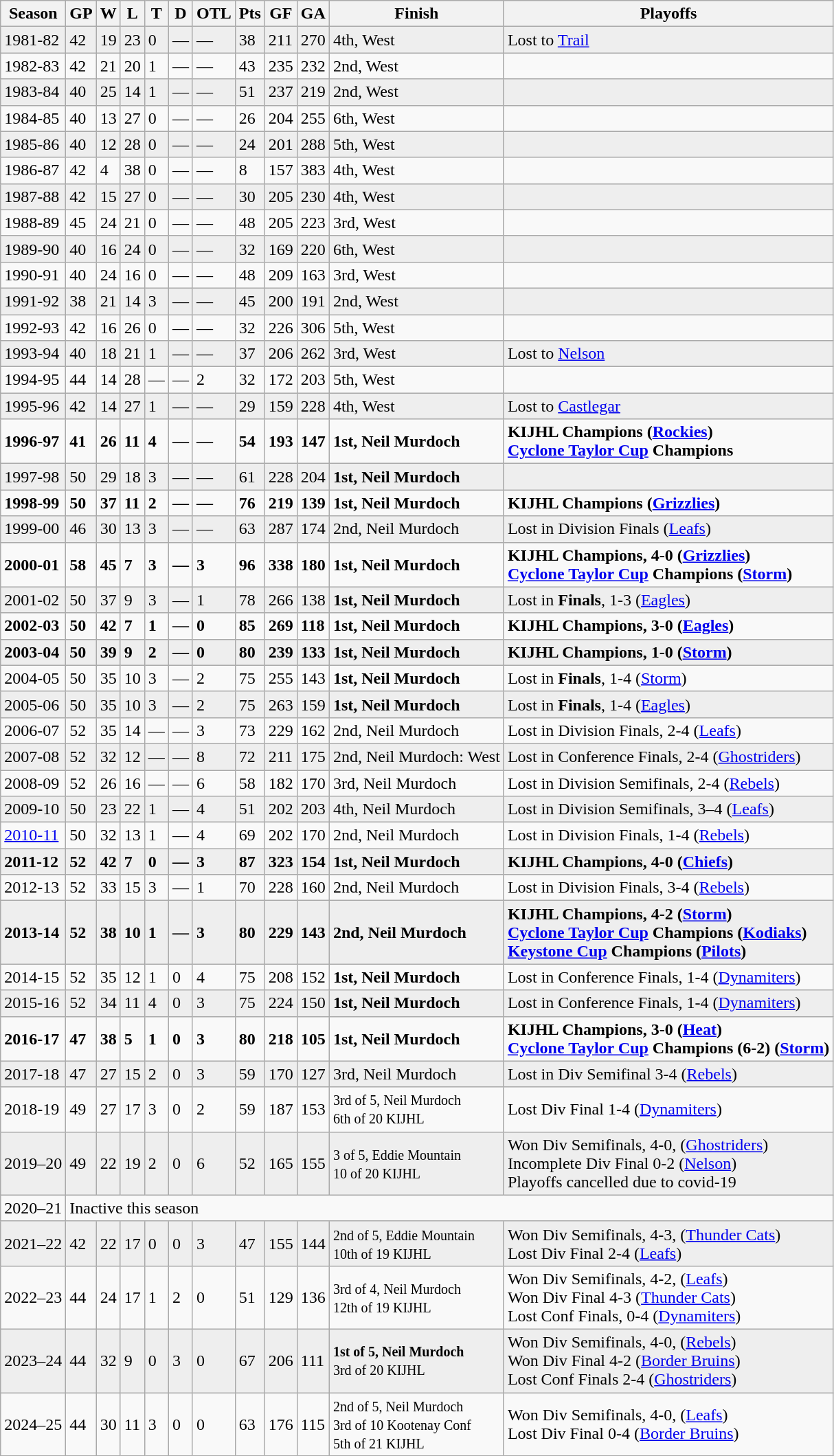<table class="wikitable">
<tr>
<th>Season</th>
<th>GP</th>
<th>W</th>
<th>L</th>
<th>T</th>
<th>D</th>
<th>OTL</th>
<th>Pts</th>
<th>GF</th>
<th>GA</th>
<th>Finish</th>
<th>Playoffs</th>
</tr>
<tr style="background:#eee;">
<td>1981-82</td>
<td>42</td>
<td>19</td>
<td>23</td>
<td>0</td>
<td>―</td>
<td>―</td>
<td>38</td>
<td>211</td>
<td>270</td>
<td>4th, West</td>
<td>Lost to <a href='#'>Trail</a></td>
</tr>
<tr>
<td>1982-83</td>
<td>42</td>
<td>21</td>
<td>20</td>
<td>1</td>
<td>―</td>
<td>―</td>
<td>43</td>
<td>235</td>
<td>232</td>
<td>2nd, West</td>
<td></td>
</tr>
<tr style="background:#eee;">
<td>1983-84</td>
<td>40</td>
<td>25</td>
<td>14</td>
<td>1</td>
<td>―</td>
<td>―</td>
<td>51</td>
<td>237</td>
<td>219</td>
<td>2nd, West</td>
<td></td>
</tr>
<tr>
<td>1984-85</td>
<td>40</td>
<td>13</td>
<td>27</td>
<td>0</td>
<td>―</td>
<td>―</td>
<td>26</td>
<td>204</td>
<td>255</td>
<td>6th, West</td>
<td></td>
</tr>
<tr style="background:#eee;">
<td>1985-86</td>
<td>40</td>
<td>12</td>
<td>28</td>
<td>0</td>
<td>―</td>
<td>―</td>
<td>24</td>
<td>201</td>
<td>288</td>
<td>5th, West</td>
<td></td>
</tr>
<tr>
<td>1986-87</td>
<td>42</td>
<td>4</td>
<td>38</td>
<td>0</td>
<td>―</td>
<td>―</td>
<td>8</td>
<td>157</td>
<td>383</td>
<td>4th, West</td>
<td></td>
</tr>
<tr style="background:#eee;">
<td>1987-88</td>
<td>42</td>
<td>15</td>
<td>27</td>
<td>0</td>
<td>―</td>
<td>―</td>
<td>30</td>
<td>205</td>
<td>230</td>
<td>4th, West</td>
<td></td>
</tr>
<tr>
<td>1988-89</td>
<td>45</td>
<td>24</td>
<td>21</td>
<td>0</td>
<td>―</td>
<td>―</td>
<td>48</td>
<td>205</td>
<td>223</td>
<td>3rd, West</td>
<td></td>
</tr>
<tr style="background:#eee;">
<td>1989-90</td>
<td>40</td>
<td>16</td>
<td>24</td>
<td>0</td>
<td>―</td>
<td>―</td>
<td>32</td>
<td>169</td>
<td>220</td>
<td>6th, West</td>
<td></td>
</tr>
<tr>
<td>1990-91</td>
<td>40</td>
<td>24</td>
<td>16</td>
<td>0</td>
<td>―</td>
<td>―</td>
<td>48</td>
<td>209</td>
<td>163</td>
<td>3rd, West</td>
<td></td>
</tr>
<tr style="background:#eee;">
<td>1991-92</td>
<td>38</td>
<td>21</td>
<td>14</td>
<td>3</td>
<td>―</td>
<td>―</td>
<td>45</td>
<td>200</td>
<td>191</td>
<td>2nd, West</td>
<td></td>
</tr>
<tr>
<td>1992-93</td>
<td>42</td>
<td>16</td>
<td>26</td>
<td>0</td>
<td>―</td>
<td>―</td>
<td>32</td>
<td>226</td>
<td>306</td>
<td>5th, West</td>
<td></td>
</tr>
<tr style="background:#eee;">
<td>1993-94</td>
<td>40</td>
<td>18</td>
<td>21</td>
<td>1</td>
<td>―</td>
<td>―</td>
<td>37</td>
<td>206</td>
<td>262</td>
<td>3rd, West</td>
<td>Lost to <a href='#'>Nelson</a></td>
</tr>
<tr>
<td>1994-95</td>
<td>44</td>
<td>14</td>
<td>28</td>
<td>―</td>
<td>―</td>
<td>2</td>
<td>32</td>
<td>172</td>
<td>203</td>
<td>5th, West</td>
<td></td>
</tr>
<tr style="background:#eee;">
<td>1995-96</td>
<td>42</td>
<td>14</td>
<td>27</td>
<td>1</td>
<td>―</td>
<td>―</td>
<td>29</td>
<td>159</td>
<td>228</td>
<td>4th, West</td>
<td>Lost to <a href='#'>Castlegar</a></td>
</tr>
<tr style="font-weight:bold">
<td>1996-97</td>
<td>41</td>
<td>26</td>
<td>11</td>
<td>4</td>
<td>―</td>
<td>―</td>
<td>54</td>
<td>193</td>
<td>147</td>
<td>1st, Neil Murdoch</td>
<td>KIJHL Champions (<a href='#'>Rockies</a>)<br><a href='#'>Cyclone Taylor Cup</a> Champions</td>
</tr>
<tr style="background:#eee;">
<td>1997-98</td>
<td>50</td>
<td>29</td>
<td>18</td>
<td>3</td>
<td>―</td>
<td>―</td>
<td>61</td>
<td>228</td>
<td>204</td>
<td><strong>1st, Neil Murdoch</strong></td>
<td></td>
</tr>
<tr style="font-weight:bold">
<td>1998-99</td>
<td>50</td>
<td>37</td>
<td>11</td>
<td>2</td>
<td>―</td>
<td>―</td>
<td>76</td>
<td>219</td>
<td>139</td>
<td>1st, Neil Murdoch</td>
<td>KIJHL Champions (<a href='#'>Grizzlies</a>)</td>
</tr>
<tr style="background:#eee;">
<td>1999-00</td>
<td>46</td>
<td>30</td>
<td>13</td>
<td>3</td>
<td>―</td>
<td>―</td>
<td>63</td>
<td>287</td>
<td>174</td>
<td>2nd, Neil Murdoch</td>
<td>Lost in Division Finals (<a href='#'>Leafs</a>)</td>
</tr>
<tr style="font-weight:bold">
<td>2000-01</td>
<td>58</td>
<td>45</td>
<td>7</td>
<td>3</td>
<td>―</td>
<td>3</td>
<td>96</td>
<td>338</td>
<td>180</td>
<td>1st, Neil Murdoch</td>
<td>KIJHL Champions, 4-0 (<a href='#'>Grizzlies</a>)<br><a href='#'>Cyclone Taylor Cup</a> Champions (<a href='#'>Storm</a>)</td>
</tr>
<tr style="background:#eee;">
<td>2001-02</td>
<td>50</td>
<td>37</td>
<td>9</td>
<td>3</td>
<td>―</td>
<td>1</td>
<td>78</td>
<td>266</td>
<td>138</td>
<td><strong>1st, Neil Murdoch</strong></td>
<td>Lost in <strong>Finals</strong>, 1-3 (<a href='#'>Eagles</a>)</td>
</tr>
<tr style="font-weight:bold">
<td>2002-03</td>
<td>50</td>
<td>42</td>
<td>7</td>
<td>1</td>
<td>―</td>
<td>0</td>
<td>85</td>
<td>269</td>
<td>118</td>
<td>1st, Neil Murdoch</td>
<td>KIJHL Champions, 3-0 (<a href='#'>Eagles</a>)</td>
</tr>
<tr style="font-weight:bold;background:#eeeeee">
<td>2003-04</td>
<td>50</td>
<td>39</td>
<td>9</td>
<td>2</td>
<td>―</td>
<td>0</td>
<td>80</td>
<td>239</td>
<td>133</td>
<td>1st, Neil Murdoch</td>
<td>KIJHL Champions, 1-0 (<a href='#'>Storm</a>)</td>
</tr>
<tr>
<td>2004-05</td>
<td>50</td>
<td>35</td>
<td>10</td>
<td>3</td>
<td>―</td>
<td>2</td>
<td>75</td>
<td>255</td>
<td>143</td>
<td><strong>1st, Neil Murdoch</strong></td>
<td>Lost in <strong>Finals</strong>, 1-4 (<a href='#'>Storm</a>)</td>
</tr>
<tr style="background:#eee;">
<td>2005-06</td>
<td>50</td>
<td>35</td>
<td>10</td>
<td>3</td>
<td>―</td>
<td>2</td>
<td>75</td>
<td>263</td>
<td>159</td>
<td><strong>1st, Neil Murdoch</strong></td>
<td>Lost in <strong>Finals</strong>, 1-4 (<a href='#'>Eagles</a>)</td>
</tr>
<tr>
<td>2006-07</td>
<td>52</td>
<td>35</td>
<td>14</td>
<td>―</td>
<td>―</td>
<td>3</td>
<td>73</td>
<td>229</td>
<td>162</td>
<td>2nd, Neil Murdoch</td>
<td>Lost in Division Finals, 2-4 (<a href='#'>Leafs</a>)</td>
</tr>
<tr style="background:#eee;">
<td>2007-08</td>
<td>52</td>
<td>32</td>
<td>12</td>
<td>―</td>
<td>―</td>
<td>8</td>
<td>72</td>
<td>211</td>
<td>175</td>
<td>2nd, Neil Murdoch: West</td>
<td>Lost in Conference Finals, 2-4 (<a href='#'>Ghostriders</a>)</td>
</tr>
<tr>
<td>2008-09</td>
<td>52</td>
<td>26</td>
<td>16</td>
<td>―</td>
<td>―</td>
<td>6</td>
<td>58</td>
<td>182</td>
<td>170</td>
<td>3rd, Neil Murdoch</td>
<td>Lost in Division Semifinals, 2-4 (<a href='#'>Rebels</a>)</td>
</tr>
<tr style="background:#eee;">
<td>2009-10</td>
<td>50</td>
<td>23</td>
<td>22</td>
<td>1</td>
<td>―</td>
<td>4</td>
<td>51</td>
<td>202</td>
<td>203</td>
<td>4th, Neil Murdoch</td>
<td>Lost in Division Semifinals, 3–4 (<a href='#'>Leafs</a>)</td>
</tr>
<tr>
<td><a href='#'>2010-11</a></td>
<td>50</td>
<td>32</td>
<td>13</td>
<td>1</td>
<td>―</td>
<td>4</td>
<td>69</td>
<td>202</td>
<td>170</td>
<td>2nd, Neil Murdoch</td>
<td>Lost in Division Finals, 1-4 (<a href='#'>Rebels</a>)</td>
</tr>
<tr style="font-weight:bold;background:#eeeeee">
<td>2011-12</td>
<td>52</td>
<td>42</td>
<td>7</td>
<td>0</td>
<td>―</td>
<td>3</td>
<td>87</td>
<td>323</td>
<td>154</td>
<td>1st, Neil Murdoch</td>
<td>KIJHL Champions, 4-0 (<a href='#'>Chiefs</a>)</td>
</tr>
<tr>
<td>2012-13</td>
<td>52</td>
<td>33</td>
<td>15</td>
<td>3</td>
<td>―</td>
<td>1</td>
<td>70</td>
<td>228</td>
<td>160</td>
<td>2nd, Neil Murdoch</td>
<td>Lost in Division Finals, 3-4 (<a href='#'>Rebels</a>)</td>
</tr>
<tr style="font-weight:bold;background:#eeeeee">
<td>2013-14</td>
<td>52</td>
<td>38</td>
<td>10</td>
<td>1</td>
<td>―</td>
<td>3</td>
<td>80</td>
<td>229</td>
<td>143</td>
<td>2nd, Neil Murdoch</td>
<td>KIJHL Champions, 4-2 (<a href='#'>Storm</a>)<br><a href='#'>Cyclone Taylor Cup</a> Champions (<a href='#'>Kodiaks</a>)<br> <a href='#'>Keystone Cup</a> Champions (<a href='#'>Pilots</a>)</td>
</tr>
<tr>
<td>2014-15</td>
<td>52</td>
<td>35</td>
<td>12</td>
<td>1</td>
<td>0</td>
<td>4</td>
<td>75</td>
<td>208</td>
<td>152</td>
<td><strong>1st, Neil Murdoch</strong></td>
<td>Lost in Conference Finals, 1-4 (<a href='#'>Dynamiters</a>)</td>
</tr>
<tr bgcolor="#eeeeee">
<td>2015-16</td>
<td>52</td>
<td>34</td>
<td>11</td>
<td>4</td>
<td>0</td>
<td>3</td>
<td>75</td>
<td>224</td>
<td>150</td>
<td><strong>1st, Neil Murdoch</strong></td>
<td>Lost in Conference Finals, 1-4 (<a href='#'>Dynamiters</a>)</td>
</tr>
<tr style="font-weight:bold">
<td>2016-17</td>
<td>47</td>
<td>38</td>
<td>5</td>
<td>1</td>
<td>0</td>
<td>3</td>
<td>80</td>
<td>218</td>
<td>105</td>
<td>1st, Neil Murdoch</td>
<td>KIJHL Champions, 3-0 (<a href='#'>Heat</a>)<br><a href='#'>Cyclone Taylor Cup</a> Champions (6-2) (<a href='#'>Storm</a>)</td>
</tr>
<tr bgcolor="#eeeeee">
<td>2017-18</td>
<td>47</td>
<td>27</td>
<td>15</td>
<td>2</td>
<td>0</td>
<td>3</td>
<td>59</td>
<td>170</td>
<td>127</td>
<td>3rd, Neil Murdoch</td>
<td>Lost in Div Semifinal 3-4 (<a href='#'>Rebels</a>)</td>
</tr>
<tr>
<td>2018-19</td>
<td>49</td>
<td>27</td>
<td>17</td>
<td>3</td>
<td>0</td>
<td>2</td>
<td>59</td>
<td>187</td>
<td>153</td>
<td><small>3rd of 5, Neil Murdoch<br>6th of 20 KIJHL</small></td>
<td>Lost Div Final 1-4 (<a href='#'>Dynamiters</a>)<br></td>
</tr>
<tr style="background:#eee;">
<td>2019–20</td>
<td>49</td>
<td>22</td>
<td>19</td>
<td>2</td>
<td>0</td>
<td>6</td>
<td>52</td>
<td>165</td>
<td>155</td>
<td><small>3 of 5, Eddie Mountain<br>10 of 20 KIJHL</small></td>
<td>Won Div Semifinals, 4-0, (<a href='#'>Ghostriders</a>)<br>Incomplete Div Final 0-2 (<a href='#'>Nelson</a>)<br>Playoffs cancelled due to covid-19</td>
</tr>
<tr>
<td>2020–21</td>
<td colspan=11>Inactive this season</td>
</tr>
<tr style="background:#eee;">
<td>2021–22</td>
<td>42</td>
<td>22</td>
<td>17</td>
<td>0</td>
<td>0</td>
<td>3</td>
<td>47</td>
<td>155</td>
<td>144</td>
<td><small>2nd of 5, Eddie Mountain<br>10th of 19 KIJHL</small></td>
<td>Won Div Semifinals, 4-3, (<a href='#'>Thunder Cats</a>)<br>Lost Div Final 2-4 (<a href='#'>Leafs</a>)</td>
</tr>
<tr>
<td>2022–23</td>
<td>44</td>
<td>24</td>
<td>17</td>
<td>1</td>
<td>2</td>
<td>0</td>
<td>51</td>
<td>129</td>
<td>136</td>
<td><small>3rd of 4, Neil Murdoch<br>12th of 19 KIJHL</small></td>
<td>Won Div Semifinals, 4-2, (<a href='#'>Leafs</a>)<br>Won Div Final 4-3 (<a href='#'>Thunder Cats</a>)<br>Lost Conf Finals, 0-4 (<a href='#'>Dynamiters</a>)</td>
</tr>
<tr style="background:#eee;">
<td>2023–24</td>
<td>44</td>
<td>32</td>
<td>9</td>
<td>0</td>
<td>3</td>
<td>0</td>
<td>67</td>
<td>206</td>
<td>111</td>
<td><small><strong>1st of 5, Neil Murdoch</strong><br>3rd of 20 KIJHL</small></td>
<td>Won Div Semifinals, 4-0, (<a href='#'>Rebels</a>)<br>Won Div Final 4-2 (<a href='#'>Border Bruins</a>)<br>Lost Conf Finals 2-4 (<a href='#'>Ghostriders</a>)</td>
</tr>
<tr>
<td>2024–25</td>
<td>44</td>
<td>30</td>
<td>11</td>
<td>3</td>
<td>0</td>
<td>0</td>
<td>63</td>
<td>176</td>
<td>115</td>
<td><small>2nd of 5, Neil Murdoch<br>3rd of 10 Kootenay Conf<br>5th of 21 KIJHL</small></td>
<td>Won Div Semifinals, 4-0, (<a href='#'>Leafs</a>)<br>Lost Div Final 0-4 (<a href='#'>Border Bruins</a>)</td>
</tr>
</table>
